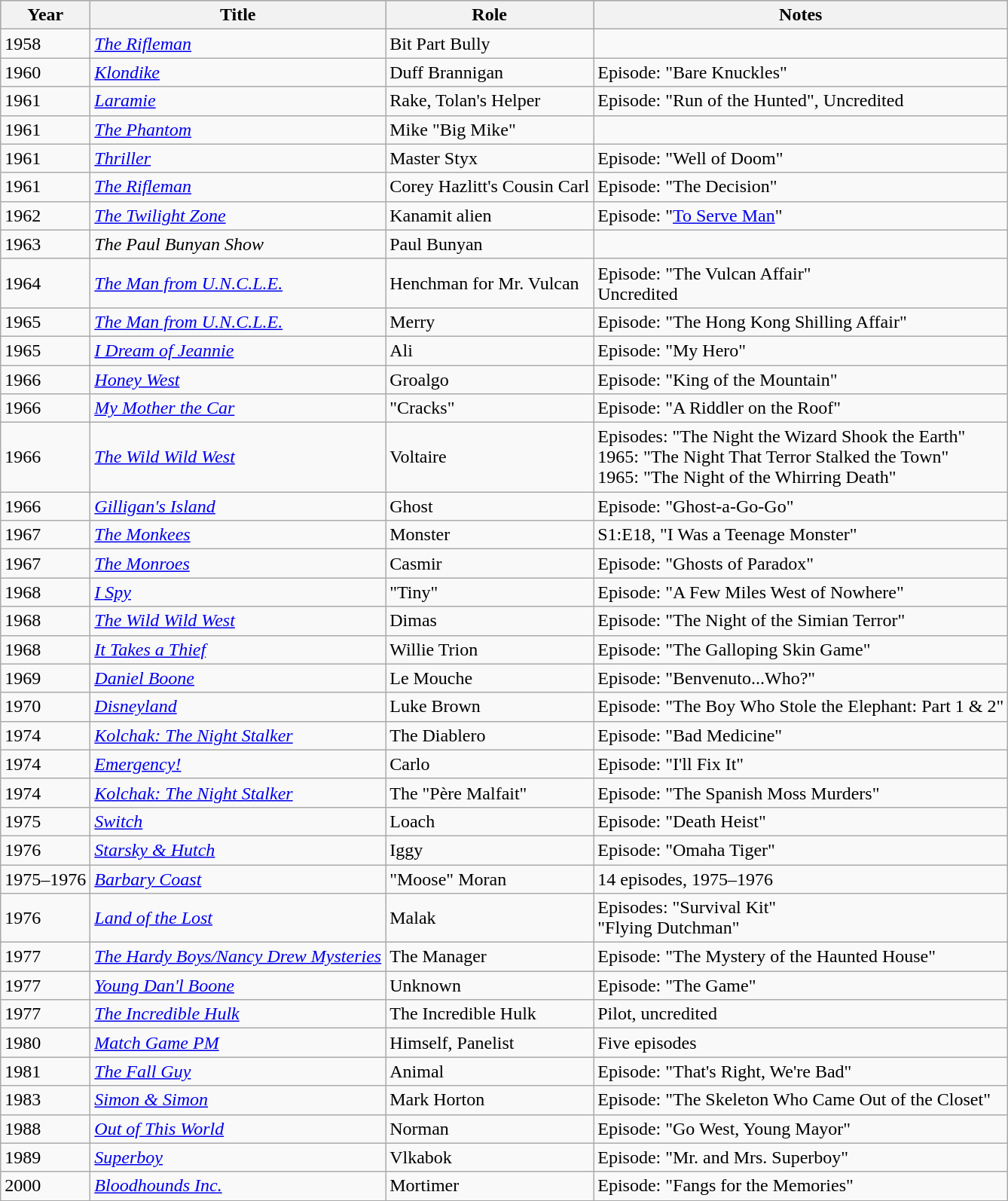<table class="wikitable">
<tr style="background:LightSteelBlue; text-align:center;">
<th>Year</th>
<th>Title</th>
<th>Role</th>
<th>Notes</th>
</tr>
<tr>
<td>1958</td>
<td><em><a href='#'>The Rifleman</a></em></td>
<td>Bit Part Bully</td>
<td></td>
</tr>
<tr>
<td>1960</td>
<td><em><a href='#'>Klondike</a></em></td>
<td>Duff Brannigan</td>
<td>Episode: "Bare Knuckles"</td>
</tr>
<tr>
<td>1961</td>
<td><em><a href='#'>Laramie</a></em></td>
<td>Rake, Tolan's Helper</td>
<td>Episode: "Run of the Hunted", Uncredited</td>
</tr>
<tr>
<td>1961</td>
<td><em><a href='#'>The Phantom</a></em></td>
<td>Mike "Big Mike"</td>
<td></td>
</tr>
<tr>
<td>1961</td>
<td><em><a href='#'>Thriller</a></em></td>
<td>Master Styx</td>
<td>Episode: "Well of Doom"</td>
</tr>
<tr>
<td>1961</td>
<td><em><a href='#'>The Rifleman</a></em></td>
<td>Corey Hazlitt's Cousin Carl</td>
<td>Episode: "The Decision"</td>
</tr>
<tr>
<td>1962</td>
<td><em><a href='#'>The Twilight Zone</a></em></td>
<td>Kanamit alien</td>
<td>Episode: "<a href='#'>To Serve Man</a>"</td>
</tr>
<tr>
<td>1963</td>
<td><em>The Paul Bunyan Show</em></td>
<td>Paul Bunyan</td>
<td></td>
</tr>
<tr>
<td>1964</td>
<td><em><a href='#'>The Man from U.N.C.L.E.</a></em></td>
<td>Henchman for Mr. Vulcan</td>
<td>Episode: "The Vulcan Affair"<br>Uncredited</td>
</tr>
<tr>
<td>1965</td>
<td><em><a href='#'>The Man from U.N.C.L.E.</a></em></td>
<td>Merry</td>
<td>Episode: "The Hong Kong Shilling Affair"</td>
</tr>
<tr>
<td>1965</td>
<td><em><a href='#'>I Dream of Jeannie</a></em></td>
<td>Ali</td>
<td>Episode: "My Hero"</td>
</tr>
<tr>
<td>1966</td>
<td><em><a href='#'>Honey West</a></em></td>
<td>Groalgo</td>
<td>Episode: "King of the Mountain"</td>
</tr>
<tr>
<td>1966</td>
<td><em><a href='#'>My Mother the Car</a></em></td>
<td>"Cracks"</td>
<td>Episode: "A Riddler on the Roof"</td>
</tr>
<tr>
<td>1966</td>
<td><em><a href='#'>The Wild Wild West</a></em></td>
<td>Voltaire</td>
<td>Episodes: "The Night the Wizard Shook the Earth"<br>1965: "The Night That Terror Stalked the Town"<br>1965: "The Night of the Whirring Death"</td>
</tr>
<tr>
<td>1966</td>
<td><em><a href='#'>Gilligan's Island</a></em></td>
<td>Ghost</td>
<td>Episode: "Ghost-a-Go-Go"</td>
</tr>
<tr>
<td>1967</td>
<td><em><a href='#'>The Monkees</a></em></td>
<td>Monster</td>
<td>S1:E18, "I Was a Teenage Monster"</td>
</tr>
<tr>
<td>1967</td>
<td><em><a href='#'>The Monroes</a></em></td>
<td>Casmir</td>
<td>Episode: "Ghosts of Paradox"</td>
</tr>
<tr>
<td>1968</td>
<td><em><a href='#'>I Spy</a></em></td>
<td>"Tiny"</td>
<td>Episode: "A Few Miles West of Nowhere"</td>
</tr>
<tr>
<td>1968</td>
<td><em><a href='#'>The Wild Wild West</a></em></td>
<td>Dimas</td>
<td>Episode: "The Night of the Simian Terror"</td>
</tr>
<tr>
<td>1968</td>
<td><em><a href='#'>It Takes a Thief</a></em></td>
<td>Willie Trion</td>
<td>Episode: "The Galloping Skin Game"</td>
</tr>
<tr>
<td>1969</td>
<td><em><a href='#'>Daniel Boone</a></em></td>
<td>Le Mouche</td>
<td>Episode: "Benvenuto...Who?"</td>
</tr>
<tr>
<td>1970</td>
<td><em><a href='#'>Disneyland</a></em></td>
<td>Luke Brown</td>
<td>Episode: "The Boy Who Stole the Elephant: Part 1 & 2"</td>
</tr>
<tr>
<td>1974</td>
<td><em><a href='#'>Kolchak: The Night Stalker</a></em></td>
<td>The Diablero</td>
<td>Episode: "Bad Medicine"</td>
</tr>
<tr>
<td>1974</td>
<td><em><a href='#'>Emergency!</a></em></td>
<td>Carlo</td>
<td>Episode: "I'll Fix It"</td>
</tr>
<tr>
<td>1974</td>
<td><em><a href='#'>Kolchak: The Night Stalker</a></em></td>
<td>The "Père Malfait"</td>
<td>Episode: "The Spanish Moss Murders"</td>
</tr>
<tr>
<td>1975</td>
<td><em><a href='#'>Switch</a></em></td>
<td>Loach</td>
<td>Episode: "Death Heist"</td>
</tr>
<tr>
<td>1976</td>
<td><em><a href='#'>Starsky & Hutch</a></em></td>
<td>Iggy</td>
<td>Episode: "Omaha Tiger"</td>
</tr>
<tr>
<td>1975–1976</td>
<td><em><a href='#'>Barbary Coast</a></em></td>
<td>"Moose" Moran</td>
<td>14 episodes, 1975–1976</td>
</tr>
<tr>
<td>1976</td>
<td><em><a href='#'>Land of the Lost</a></em></td>
<td>Malak</td>
<td>Episodes: "Survival Kit"<br>"Flying Dutchman"</td>
</tr>
<tr>
<td>1977</td>
<td><em><a href='#'>The Hardy Boys/Nancy Drew Mysteries</a></em></td>
<td>The Manager</td>
<td>Episode: "The Mystery of the Haunted House"</td>
</tr>
<tr>
<td>1977</td>
<td><em><a href='#'>Young Dan'l Boone</a></em></td>
<td>Unknown</td>
<td>Episode: "The Game"</td>
</tr>
<tr>
<td>1977</td>
<td><em><a href='#'>The Incredible Hulk</a></em></td>
<td>The Incredible Hulk</td>
<td>Pilot, uncredited</td>
</tr>
<tr>
<td>1980</td>
<td><em><a href='#'>Match Game PM</a></em></td>
<td>Himself, Panelist</td>
<td>Five episodes</td>
</tr>
<tr>
<td>1981</td>
<td><em><a href='#'>The Fall Guy</a></em></td>
<td>Animal</td>
<td>Episode: "That's Right, We're Bad"</td>
</tr>
<tr>
<td>1983</td>
<td><em><a href='#'>Simon & Simon</a></em></td>
<td>Mark Horton</td>
<td>Episode: "The Skeleton Who Came Out of the Closet"</td>
</tr>
<tr>
<td>1988</td>
<td><em><a href='#'>Out of This World</a></em></td>
<td>Norman</td>
<td>Episode: "Go West, Young Mayor"</td>
</tr>
<tr>
<td>1989</td>
<td><em><a href='#'>Superboy</a></em></td>
<td>Vlkabok</td>
<td>Episode: "Mr. and Mrs. Superboy"</td>
</tr>
<tr>
<td>2000</td>
<td><em><a href='#'>Bloodhounds Inc.</a></em></td>
<td>Mortimer</td>
<td>Episode: "Fangs for the Memories"</td>
</tr>
</table>
